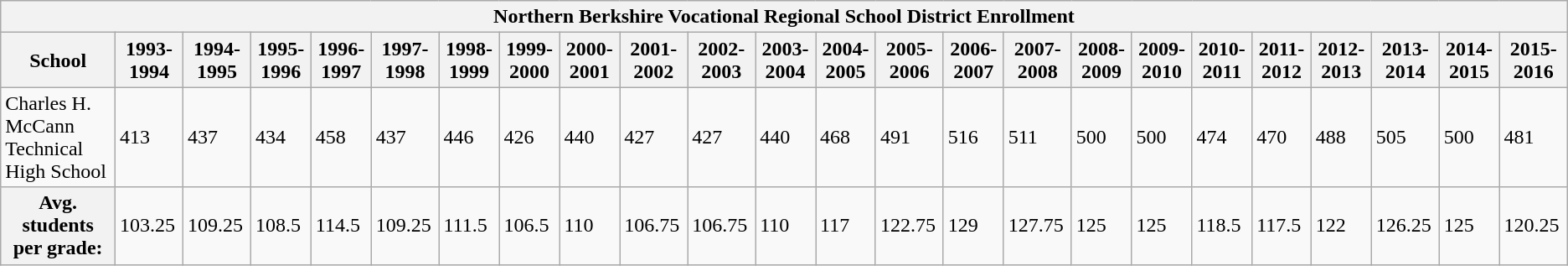<table class=wikitable>
<tr>
<th colspan = 24>Northern Berkshire Vocational Regional School District Enrollment</th>
</tr>
<tr>
<th colspan = 1.75>School</th>
<th>1993-1994</th>
<th>1994-1995</th>
<th>1995-1996</th>
<th>1996-1997</th>
<th>1997-1998</th>
<th>1998-1999</th>
<th>1999-2000</th>
<th>2000-2001</th>
<th>2001-2002</th>
<th>2002-2003</th>
<th>2003-2004</th>
<th>2004-2005</th>
<th>2005-2006</th>
<th>2006-2007</th>
<th>2007-2008</th>
<th>2008-2009</th>
<th>2009-2010</th>
<th>2010-2011</th>
<th>2011-2012</th>
<th>2012-2013</th>
<th>2013-2014</th>
<th>2014-2015</th>
<th>2015-2016</th>
</tr>
<tr>
<td aligned = center>Charles H. McCann Technical High School</td>
<td aligned = center>413</td>
<td aligned = center>437</td>
<td aligned = center>434</td>
<td aligned = center>458</td>
<td aligned = center>437</td>
<td aligned = center>446</td>
<td aligned = center>426</td>
<td aligned = center>440</td>
<td aligned = center>427</td>
<td aligned = center>427</td>
<td aligned = center>440</td>
<td aligned = center>468</td>
<td aligned = center>491</td>
<td aligned = center>516</td>
<td aligned = center>511</td>
<td aligned = center>500</td>
<td aligned = center>500</td>
<td aligned = center>474</td>
<td aligned = center>470</td>
<td aligned = center>488</td>
<td aligned = center>505</td>
<td aligned = center>500</td>
<td aligned = center>481</td>
</tr>
<tr>
<th>Avg. students per grade:</th>
<td aligned = center>103.25</td>
<td aligned = center>109.25</td>
<td aligned = center>108.5</td>
<td aligned = center>114.5</td>
<td aligned = center>109.25</td>
<td aligned = center>111.5</td>
<td aligned = center>106.5</td>
<td aligned = center>110</td>
<td aligned = center>106.75</td>
<td aligned = center>106.75</td>
<td aligned = center>110</td>
<td aligned = center>117</td>
<td aligned = center>122.75</td>
<td aligned = center>129</td>
<td aligned = center>127.75</td>
<td aligned = center>125</td>
<td aligned = center>125</td>
<td aligned = center>118.5</td>
<td aligned = center>117.5</td>
<td aligned = center>122</td>
<td aligned = center>126.25</td>
<td aligned = center>125</td>
<td aligned = center>120.25</td>
</tr>
</table>
